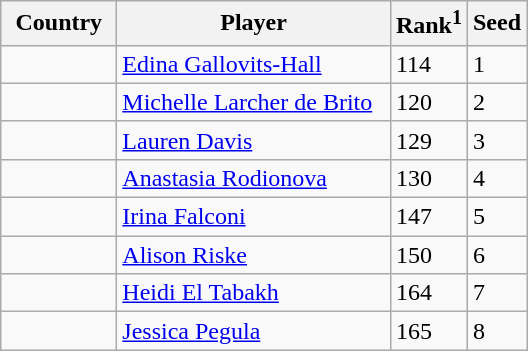<table class="sortable wikitable">
<tr>
<th width="70">Country</th>
<th width="175">Player</th>
<th>Rank<sup>1</sup></th>
<th>Seed</th>
</tr>
<tr>
<td></td>
<td><a href='#'>Edina Gallovits-Hall</a></td>
<td>114</td>
<td>1</td>
</tr>
<tr>
<td></td>
<td><a href='#'>Michelle Larcher de Brito</a></td>
<td>120</td>
<td>2</td>
</tr>
<tr>
<td></td>
<td><a href='#'>Lauren Davis</a></td>
<td>129</td>
<td>3</td>
</tr>
<tr>
<td></td>
<td><a href='#'>Anastasia Rodionova</a></td>
<td>130</td>
<td>4</td>
</tr>
<tr>
<td></td>
<td><a href='#'>Irina Falconi</a></td>
<td>147</td>
<td>5</td>
</tr>
<tr>
<td></td>
<td><a href='#'>Alison Riske</a></td>
<td>150</td>
<td>6</td>
</tr>
<tr>
<td></td>
<td><a href='#'>Heidi El Tabakh</a></td>
<td>164</td>
<td>7</td>
</tr>
<tr>
<td></td>
<td><a href='#'>Jessica Pegula</a></td>
<td>165</td>
<td>8</td>
</tr>
</table>
